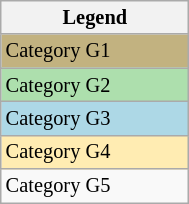<table class="wikitable" style="font-size:85%; width:10%;">
<tr>
<th>Legend</th>
</tr>
<tr style="background:#c2b280;">
<td>Category G1</td>
</tr>
<tr style="background:#addfad;">
<td>Category G2</td>
</tr>
<tr style="background:lightblue;">
<td>Category G3</td>
</tr>
<tr style="background:#ffecb2;">
<td>Category G4</td>
</tr>
<tr>
<td>Category G5</td>
</tr>
</table>
